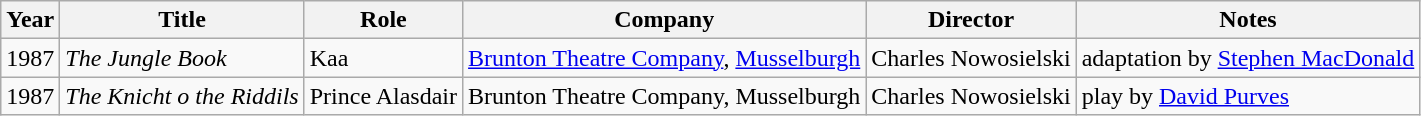<table class="wikitable">
<tr>
<th>Year</th>
<th>Title</th>
<th>Role</th>
<th>Company</th>
<th>Director</th>
<th>Notes</th>
</tr>
<tr>
<td>1987</td>
<td><em>The Jungle Book</em></td>
<td>Kaa</td>
<td><a href='#'>Brunton Theatre Company</a>, <a href='#'>Musselburgh</a></td>
<td>Charles Nowosielski</td>
<td>adaptation by <a href='#'>Stephen MacDonald</a></td>
</tr>
<tr>
<td>1987</td>
<td><em>The Knicht o the Riddils</em></td>
<td>Prince Alasdair</td>
<td>Brunton  Theatre Company, Musselburgh</td>
<td>Charles Nowosielski</td>
<td>play by <a href='#'>David Purves</a></td>
</tr>
</table>
